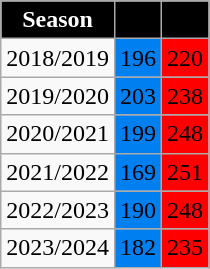<table class="wikitable">
<tr>
<th style="color:white; background-color:black">Season</th>
<th style="color:white; background-color:black"></th>
<th style="color:white; background-color:black"></th>
</tr>
<tr align=center>
<td>2018/2019</td>
<td bgcolor=##007FFF>196</td>
<td bgcolor=red>220</td>
</tr>
<tr align=center>
<td>2019/2020</td>
<td bgcolor=##007FFF>203</td>
<td bgcolor=red>238</td>
</tr>
<tr align=center>
<td>2020/2021</td>
<td bgcolor=##007FFF>199</td>
<td bgcolor=red>248</td>
</tr>
<tr align=center>
<td>2021/2022</td>
<td bgcolor=##007FFF>169</td>
<td bgcolor=red>251</td>
</tr>
<tr align=center>
<td>2022/2023</td>
<td bgcolor=##007FFF>190</td>
<td bgcolor=red>248</td>
</tr>
<tr align=center>
<td>2023/2024</td>
<td bgcolor=##007FFF>182</td>
<td bgcolor=red>235</td>
</tr>
</table>
